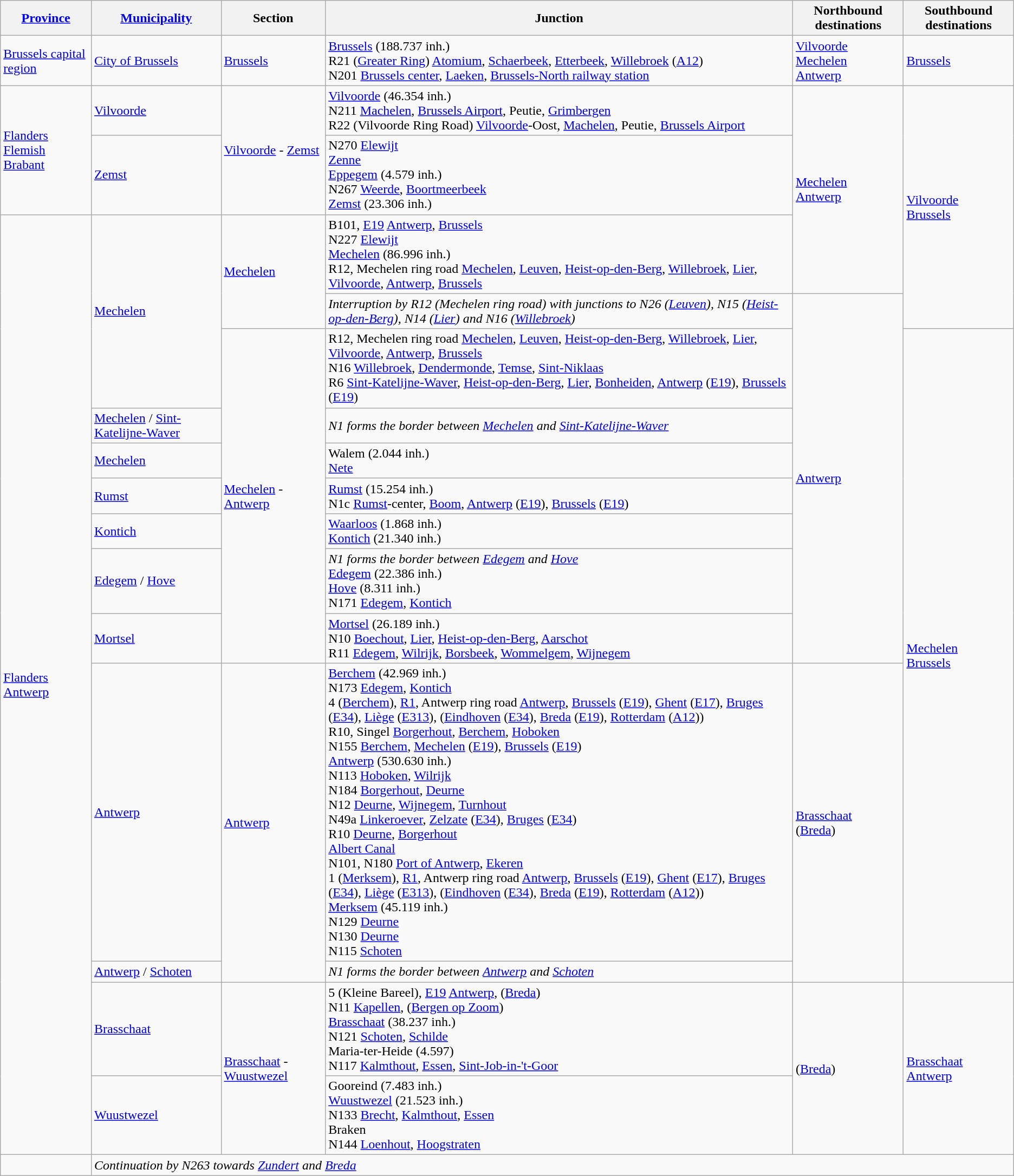<table class="wikitable">
<tr>
<th><a href='#'>Province</a></th>
<th><a href='#'>Municipality</a></th>
<th>Section</th>
<th>Junction</th>
<th>Northbound destinations</th>
<th>Southbound destinations</th>
</tr>
<tr>
<td><a href='#'>Brussels capital region</a></td>
<td><a href='#'>City of Brussels</a></td>
<td><a href='#'>Brussels</a></td>
<td> <a href='#'>Brussels</a> (188.737 inh.)<br> R21 (<a href='#'>Greater Ring</a>) <a href='#'>Atomium</a>, <a href='#'>Schaerbeek</a>, <a href='#'>Etterbeek</a>, <a href='#'>Willebroek</a> (<a href='#'>A12</a>)<br> N201 <a href='#'>Brussels center</a>, <a href='#'>Laeken</a>, <a href='#'>Brussels-North railway station</a></td>
<td><a href='#'>Vilvoorde</a><br><a href='#'>Mechelen</a><br><a href='#'>Antwerp</a></td>
<td><a href='#'>Brussels</a></td>
</tr>
<tr>
<td rowspan="2"><a href='#'>Flanders</a><br><a href='#'>Flemish Brabant</a></td>
<td><a href='#'>Vilvoorde</a></td>
<td rowspan="2"><a href='#'>Vilvoorde</a> - <a href='#'>Zemst</a></td>
<td> <a href='#'>Vilvoorde</a> (46.354 inh.)<br> N211 <a href='#'>Machelen</a>, <a href='#'>Brussels Airport</a>, Peutie, <a href='#'>Grimbergen</a><br> R22 (Vilvoorde Ring Road) <a href='#'>Vilvoorde</a>-Oost, <a href='#'>Machelen</a>, Peutie, <a href='#'>Brussels Airport</a></td>
<td rowspan="3"><a href='#'>Mechelen</a><br><a href='#'>Antwerp</a></td>
<td rowspan="4"><a href='#'>Vilvoorde</a><br><a href='#'>Brussels</a></td>
</tr>
<tr>
<td><a href='#'>Zemst</a></td>
<td> N270 <a href='#'>Elewijt</a><br> <a href='#'>Zenne</a><br> <a href='#'>Eppegem</a> (4.579 inh.)<br> N267 <a href='#'>Weerde</a>, <a href='#'>Boortmeerbeek</a><br> <a href='#'>Zemst</a> (23.306 inh.)</td>
</tr>
<tr>
<td rowspan="13"><a href='#'>Flanders</a><br><a href='#'>Antwerp</a></td>
<td rowspan="3"><a href='#'>Mechelen</a></td>
<td rowspan="2"><a href='#'>Mechelen</a></td>
<td> B101, <a href='#'>E19</a> <a href='#'>Antwerp</a>, <a href='#'>Brussels</a><br> N227 <a href='#'>Elewijt</a><br> <a href='#'>Mechelen</a> (86.996 inh.)<br> R12, Mechelen ring road <a href='#'>Mechelen</a>, <a href='#'>Leuven</a>, <a href='#'>Heist-op-den-Berg</a>, <a href='#'>Willebroek</a>, <a href='#'>Lier</a>, <a href='#'>Vilvoorde</a>, <a href='#'>Antwerp</a>, <a href='#'>Brussels</a></td>
</tr>
<tr>
<td><em>Interruption by R12 (Mechelen ring road) with junctions to N26 (<a href='#'>Leuven</a>), N15 (<a href='#'>Heist-op-den-Berg</a>), N14 (<a href='#'>Lier</a>) and N16 (<a href='#'>Willebroek</a>)</em></td>
<td rowspan="8"><a href='#'>Antwerp</a></td>
</tr>
<tr>
<td rowspan="7"><a href='#'>Mechelen</a> - <a href='#'>Antwerp</a></td>
<td> R12, Mechelen ring road <a href='#'>Mechelen</a>, <a href='#'>Leuven</a>, <a href='#'>Heist-op-den-Berg</a>, <a href='#'>Willebroek</a>, <a href='#'>Lier</a>, <a href='#'>Vilvoorde</a>, <a href='#'>Antwerp</a>, <a href='#'>Brussels</a><br> N16 <a href='#'>Willebroek</a>, <a href='#'>Dendermonde</a>, <a href='#'>Temse</a>, <a href='#'>Sint-Niklaas</a><br> R6 <a href='#'>Sint-Katelijne-Waver</a>, <a href='#'>Heist-op-den-Berg</a>, <a href='#'>Lier</a>, <a href='#'>Bonheiden</a>, <a href='#'>Antwerp</a> (<a href='#'>E19</a>), <a href='#'>Brussels</a> (<a href='#'>E19</a>)</td>
<td rowspan="9"><a href='#'>Mechelen</a><br><a href='#'>Brussels</a></td>
</tr>
<tr>
<td><a href='#'>Mechelen</a> / <a href='#'>Sint-Katelijne-Waver</a></td>
<td><em>N1 forms the border between <a href='#'>Mechelen</a> and <a href='#'>Sint-Katelijne-Waver</a></em></td>
</tr>
<tr>
<td><a href='#'>Mechelen</a></td>
<td> Walem (2.044 inh.)<br> <a href='#'>Nete</a></td>
</tr>
<tr>
<td><a href='#'>Rumst</a></td>
<td> <a href='#'>Rumst</a> (15.254 inh.)<br> N1c <a href='#'>Rumst</a>-center, <a href='#'>Boom</a>, <a href='#'>Antwerp</a> (<a href='#'>E19</a>), <a href='#'>Brussels</a> (<a href='#'>E19</a>)</td>
</tr>
<tr>
<td><a href='#'>Kontich</a></td>
<td> <a href='#'>Waarloos</a> (1.868 inh.)<br> <a href='#'>Kontich</a> (21.340 inh.)</td>
</tr>
<tr>
<td><a href='#'>Edegem</a> / <a href='#'>Hove</a></td>
<td><em>N1 forms the border between <a href='#'>Edegem</a> and <a href='#'>Hove</a></em><br> <a href='#'>Edegem</a> (22.386 inh.)<br> <a href='#'>Hove</a> (8.311 inh.)<br> N171 <a href='#'>Edegem</a>, <a href='#'>Kontich</a></td>
</tr>
<tr>
<td><a href='#'>Mortsel</a></td>
<td> <a href='#'>Mortsel</a> (26.189 inh.)<br> N10 <a href='#'>Boechout</a>, <a href='#'>Lier</a>, <a href='#'>Heist-op-den-Berg</a>, <a href='#'>Aarschot</a><br> R11 <a href='#'>Edegem</a>, <a href='#'>Wilrijk</a>, <a href='#'>Borsbeek</a>, <a href='#'>Wommelgem</a>, <a href='#'>Wijnegem</a></td>
</tr>
<tr>
<td><a href='#'>Antwerp</a></td>
<td rowspan="2"><a href='#'>Antwerp</a></td>
<td> <a href='#'>Berchem</a> (42.969 inh.)<br> N173 <a href='#'>Edegem</a>, <a href='#'>Kontich</a><br> 4 (<a href='#'>Berchem</a>), <a href='#'>R1</a>, Antwerp ring road  <a href='#'>Antwerp</a>, <a href='#'>Brussels</a> (<a href='#'>E19</a>), <a href='#'>Ghent</a> (<a href='#'>E17</a>), <a href='#'>Bruges</a> (<a href='#'>E34</a>), <a href='#'>Liège</a> (<a href='#'>E313</a>),  (<a href='#'>Eindhoven</a> (<a href='#'>E34</a>), <a href='#'>Breda</a> (<a href='#'>E19</a>), <a href='#'>Rotterdam</a> (<a href='#'>A12</a>))<br> R10, Singel <a href='#'>Borgerhout</a>, <a href='#'>Berchem</a>, <a href='#'>Hoboken</a><br> N155 <a href='#'>Berchem</a>, <a href='#'>Mechelen</a> (<a href='#'>E19</a>), <a href='#'>Brussels</a> (<a href='#'>E19</a>)<br> <a href='#'>Antwerp</a> (530.630 inh.)<br> N113 <a href='#'>Hoboken</a>, <a href='#'>Wilrijk</a><br> N184 <a href='#'>Borgerhout</a>, <a href='#'>Deurne</a><br> N12 <a href='#'>Deurne</a>, <a href='#'>Wijnegem</a>, <a href='#'>Turnhout</a><br> N49a <a href='#'>Linkeroever</a>, <a href='#'>Zelzate</a> (<a href='#'>E34</a>), <a href='#'>Bruges</a> (<a href='#'>E34</a>)<br> R10 <a href='#'>Deurne</a>, <a href='#'>Borgerhout</a><br> <a href='#'>Albert Canal</a><br> N101, N180 <a href='#'>Port of Antwerp</a>, <a href='#'>Ekeren</a><br> 1 (<a href='#'>Merksem</a>), <a href='#'>R1</a>, Antwerp ring road  <a href='#'>Antwerp</a>, <a href='#'>Brussels</a> (<a href='#'>E19</a>), <a href='#'>Ghent</a> (<a href='#'>E17</a>), <a href='#'>Bruges</a> (<a href='#'>E34</a>), <a href='#'>Liège</a> (<a href='#'>E313</a>),  (<a href='#'>Eindhoven</a> (<a href='#'>E34</a>), <a href='#'>Breda</a> (<a href='#'>E19</a>), <a href='#'>Rotterdam</a> (<a href='#'>A12</a>))<br> <a href='#'>Merksem</a> (45.119 inh.)<br> N129 <a href='#'>Deurne</a><br> N130 <a href='#'>Deurne</a><br> N115 <a href='#'>Schoten</a></td>
<td rowspan="2"><a href='#'>Brasschaat</a><br> (<a href='#'>Breda</a>)</td>
</tr>
<tr>
<td><a href='#'>Antwerp</a> / <a href='#'>Schoten</a></td>
<td><em>N1 forms the border between <a href='#'>Antwerp</a> and <a href='#'>Schoten</a></em></td>
</tr>
<tr>
<td><a href='#'>Brasschaat</a></td>
<td rowspan="2"><a href='#'>Brasschaat</a> - <a href='#'>Wuustwezel</a></td>
<td> 5 (Kleine Bareel), <a href='#'>E19</a> <a href='#'>Antwerp</a>,  (<a href='#'>Breda</a>)<br> N11 <a href='#'>Kapellen</a>,  (<a href='#'>Bergen op Zoom</a>)<br> <a href='#'>Brasschaat</a> (38.237 inh.)<br> N121 <a href='#'>Schoten</a>, <a href='#'>Schilde</a><br> Maria-ter-Heide (4.597)<br> N117 <a href='#'>Kalmthout</a>, <a href='#'>Essen</a>, <a href='#'>Sint-Job-in-'t-Goor</a></td>
<td rowspan="2"> (<a href='#'>Breda</a>)</td>
<td rowspan="2"><a href='#'>Brasschaat</a><br><a href='#'>Antwerp</a></td>
</tr>
<tr>
<td><a href='#'>Wuustwezel</a></td>
<td> Gooreind (7.483 inh.)<br> <a href='#'>Wuustwezel</a> (21.523 inh.)<br> N133 <a href='#'>Brecht</a>, <a href='#'>Kalmthout</a>, <a href='#'>Essen</a><br> Braken<br> N144 <a href='#'>Loenhout</a>, <a href='#'>Hoogstraten</a></td>
</tr>
<tr>
<td></td>
<td colspan="5"><em>Continuation by N263 towards <a href='#'>Zundert</a> and <a href='#'>Breda</a></em></td>
</tr>
</table>
